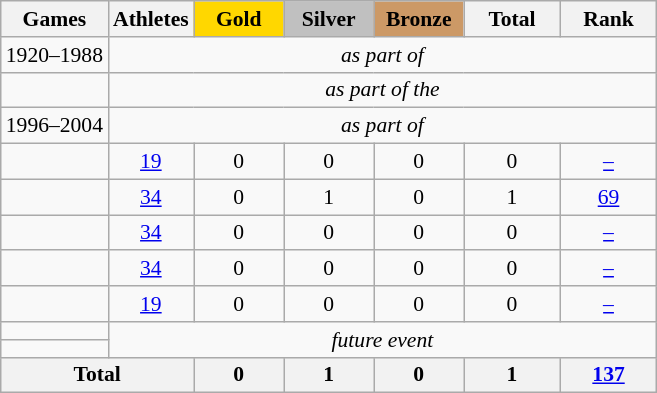<table class="wikitable" style="text-align:center; font-size:90%;">
<tr>
<th>Games</th>
<th>Athletes</th>
<td style="background:gold; width:3.7em; font-weight:bold;">Gold</td>
<td style="background:silver; width:3.7em; font-weight:bold;">Silver</td>
<td style="background:#cc9966; width:3.7em; font-weight:bold;">Bronze</td>
<th style="width:4em; font-weight:bold;">Total</th>
<th style="width:4em; font-weight:bold;">Rank</th>
</tr>
<tr>
<td align=left>1920–1988</td>
<td colspan=6><em>as part of </em></td>
</tr>
<tr>
<td align=left></td>
<td colspan=6><em>as part of the </em></td>
</tr>
<tr>
<td align=left>1996–2004</td>
<td colspan=6><em>as part of </em></td>
</tr>
<tr>
<td align=left></td>
<td><a href='#'>19</a></td>
<td>0</td>
<td>0</td>
<td>0</td>
<td>0</td>
<td><a href='#'>–</a></td>
</tr>
<tr>
<td align=left></td>
<td><a href='#'>34</a></td>
<td>0</td>
<td>1</td>
<td>0</td>
<td>1</td>
<td><a href='#'>69</a></td>
</tr>
<tr>
<td align=left></td>
<td><a href='#'>34</a></td>
<td>0</td>
<td>0</td>
<td>0</td>
<td>0</td>
<td><a href='#'>–</a></td>
</tr>
<tr>
<td align=left></td>
<td><a href='#'>34</a></td>
<td>0</td>
<td>0</td>
<td>0</td>
<td>0</td>
<td><a href='#'>–</a></td>
</tr>
<tr>
<td align=left></td>
<td><a href='#'>19</a></td>
<td>0</td>
<td>0</td>
<td>0</td>
<td>0</td>
<td><a href='#'>–</a></td>
</tr>
<tr>
<td align=left></td>
<td colspan=6; rowspan=2><em>future event</em></td>
</tr>
<tr>
<td align=left></td>
</tr>
<tr>
<th colspan=2>Total</th>
<th>0</th>
<th>1</th>
<th>0</th>
<th>1</th>
<th><a href='#'>137</a></th>
</tr>
</table>
